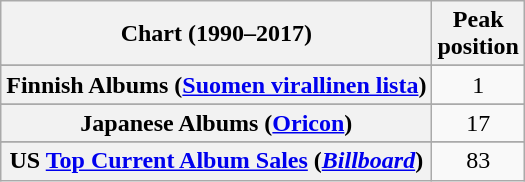<table class="wikitable sortable plainrowheaders" style="text-align:center">
<tr>
<th>Chart (1990–2017)</th>
<th>Peak<br>position</th>
</tr>
<tr>
</tr>
<tr>
</tr>
<tr>
</tr>
<tr>
<th scope="row">Finnish Albums (<a href='#'>Suomen virallinen lista</a>)</th>
<td>1</td>
</tr>
<tr>
</tr>
<tr>
</tr>
<tr>
<th scope="row">Japanese Albums (<a href='#'>Oricon</a>)</th>
<td>17</td>
</tr>
<tr>
</tr>
<tr>
</tr>
<tr>
</tr>
<tr>
</tr>
<tr>
</tr>
<tr>
</tr>
<tr>
<th scope="row">US <a href='#'>Top Current Album Sales</a> (<a href='#'><em>Billboard</em></a>)</th>
<td>83</td>
</tr>
</table>
